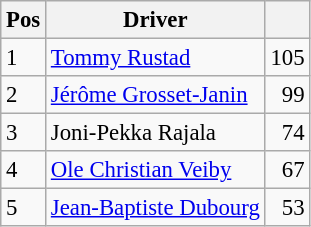<table class="wikitable" style="font-size: 95%;">
<tr>
<th>Pos</th>
<th>Driver</th>
<th></th>
</tr>
<tr>
<td>1</td>
<td> <a href='#'>Tommy Rustad</a></td>
<td align="right">105</td>
</tr>
<tr>
<td>2</td>
<td> <a href='#'>Jérôme Grosset-Janin</a></td>
<td align="right">99</td>
</tr>
<tr>
<td>3</td>
<td> Joni-Pekka Rajala</td>
<td align="right">74</td>
</tr>
<tr>
<td>4</td>
<td> <a href='#'>Ole Christian Veiby</a></td>
<td align="right">67</td>
</tr>
<tr>
<td>5</td>
<td> <a href='#'>Jean-Baptiste Dubourg</a></td>
<td align="right">53</td>
</tr>
</table>
